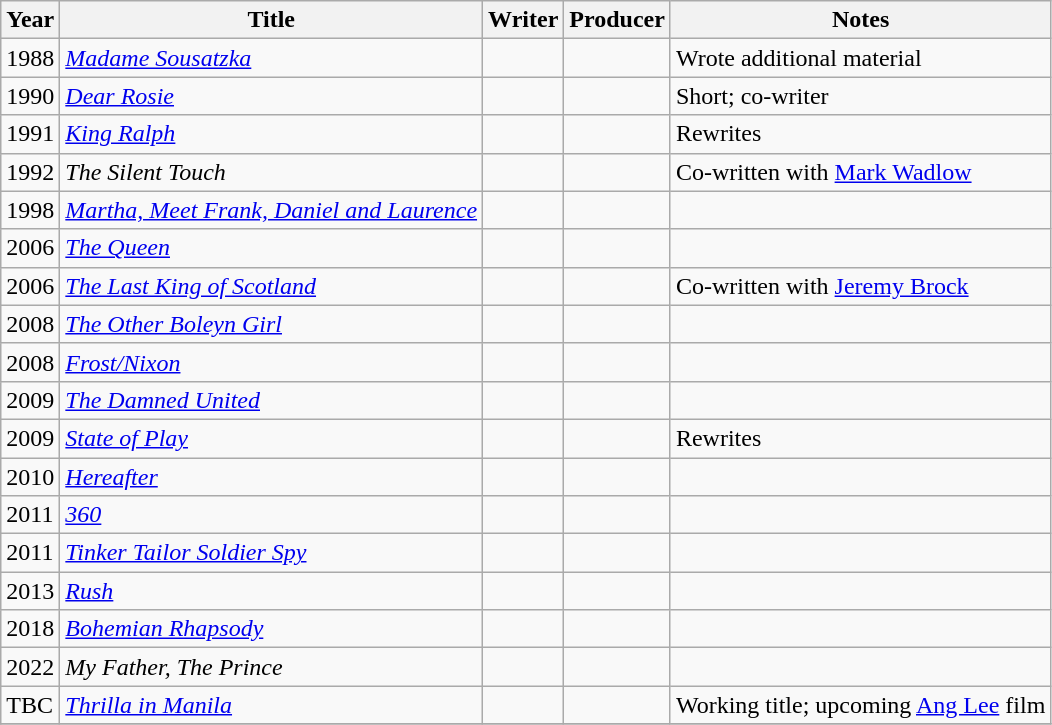<table class="wikitable">
<tr>
<th>Year</th>
<th>Title</th>
<th>Writer</th>
<th>Producer</th>
<th>Notes</th>
</tr>
<tr>
<td>1988</td>
<td><em><a href='#'>Madame Sousatzka</a></em></td>
<td></td>
<td></td>
<td>Wrote additional material</td>
</tr>
<tr>
<td>1990</td>
<td><em><a href='#'>Dear Rosie</a></em></td>
<td></td>
<td></td>
<td>Short; co-writer</td>
</tr>
<tr>
<td>1991</td>
<td><em><a href='#'>King Ralph</a></em></td>
<td></td>
<td></td>
<td>Rewrites</td>
</tr>
<tr>
<td>1992</td>
<td><em>The Silent Touch</em></td>
<td></td>
<td></td>
<td>Co-written with <a href='#'>Mark Wadlow</a></td>
</tr>
<tr>
<td>1998</td>
<td><em><a href='#'>Martha, Meet Frank, Daniel and Laurence</a></em></td>
<td></td>
<td></td>
<td></td>
</tr>
<tr>
<td>2006</td>
<td><em><a href='#'>The Queen</a></em></td>
<td></td>
<td></td>
<td></td>
</tr>
<tr>
<td>2006</td>
<td><em><a href='#'>The Last King of Scotland</a></em></td>
<td></td>
<td></td>
<td>Co-written with <a href='#'>Jeremy Brock</a></td>
</tr>
<tr>
<td>2008</td>
<td><em><a href='#'>The Other Boleyn Girl</a></em></td>
<td></td>
<td></td>
<td></td>
</tr>
<tr>
<td>2008</td>
<td><em><a href='#'>Frost/Nixon</a></em></td>
<td></td>
<td></td>
<td></td>
</tr>
<tr>
<td>2009</td>
<td><em><a href='#'>The Damned United</a></em></td>
<td></td>
<td></td>
</tr>
<tr>
<td>2009</td>
<td><em><a href='#'>State of Play</a></em></td>
<td></td>
<td></td>
<td>Rewrites</td>
</tr>
<tr>
<td>2010</td>
<td><em><a href='#'>Hereafter</a></em></td>
<td></td>
<td></td>
<td></td>
</tr>
<tr>
<td>2011</td>
<td><em><a href='#'>360</a></em></td>
<td></td>
<td></td>
<td></td>
</tr>
<tr>
<td>2011</td>
<td><em><a href='#'>Tinker Tailor Soldier Spy</a></em></td>
<td></td>
<td></td>
<td></td>
</tr>
<tr>
<td>2013</td>
<td><em><a href='#'>Rush</a></em></td>
<td></td>
<td></td>
<td></td>
</tr>
<tr>
<td>2018</td>
<td><em><a href='#'>Bohemian Rhapsody</a></em></td>
<td></td>
<td></td>
<td></td>
</tr>
<tr>
<td>2022</td>
<td><em>My Father, The Prince</em></td>
<td></td>
<td></td>
<td></td>
</tr>
<tr>
<td>TBC</td>
<td><em><a href='#'>Thrilla in Manila</a></em></td>
<td></td>
<td></td>
<td>Working title; upcoming <a href='#'>Ang Lee</a> film</td>
</tr>
<tr>
</tr>
</table>
